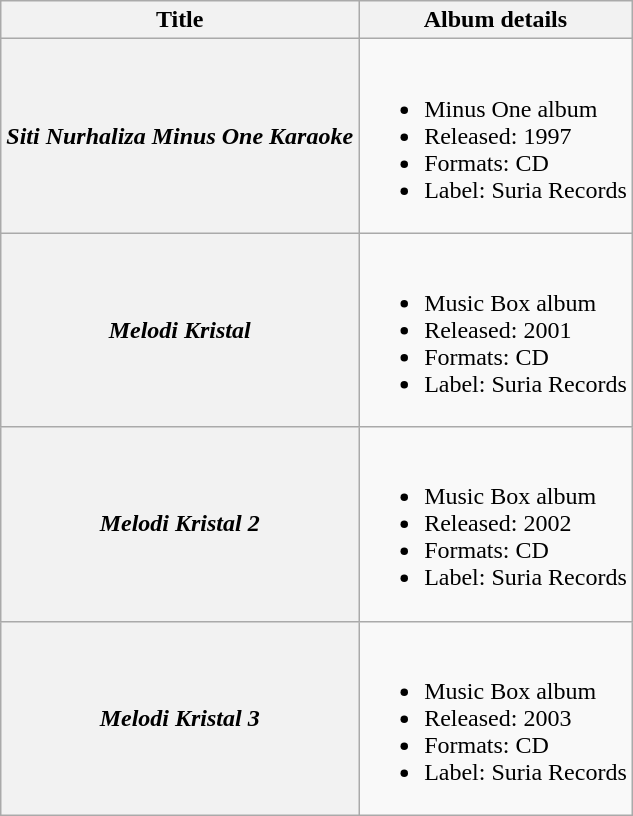<table class="wikitable plainrowheaders">
<tr>
<th>Title</th>
<th>Album details</th>
</tr>
<tr>
<th scope="row"><em>Siti Nurhaliza Minus One Karaoke</em></th>
<td><br><ul><li>Minus One album</li><li>Released: 1997</li><li>Formats: CD</li><li>Label: Suria Records</li></ul></td>
</tr>
<tr>
<th scope="row"><em>Melodi Kristal</em></th>
<td><br><ul><li>Music Box album</li><li>Released: 2001</li><li>Formats: CD</li><li>Label: Suria Records</li></ul></td>
</tr>
<tr>
<th scope="row"><em>Melodi Kristal 2</em></th>
<td><br><ul><li>Music Box album</li><li>Released: 2002</li><li>Formats: CD</li><li>Label: Suria Records</li></ul></td>
</tr>
<tr>
<th scope="row"><em>Melodi Kristal 3</em></th>
<td><br><ul><li>Music Box album</li><li>Released: 2003</li><li>Formats: CD</li><li>Label: Suria Records</li></ul></td>
</tr>
</table>
